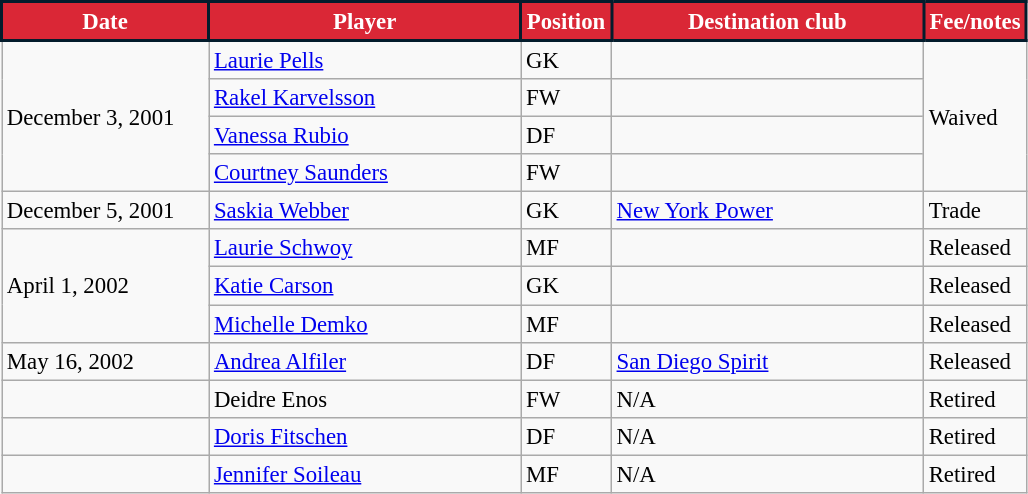<table class="wikitable" style="text-align:left; font-size:95%;">
<tr>
<th style="background:#da2736; color:#fff; border:2px solid #041c2c; width:130px;">Date</th>
<th style="background:#da2736; color:#fff; border:2px solid #041c2c; width:200px;">Player</th>
<th style="background:#da2736; color:#fff; border:2px solid #041c2c; width:50px;">Position</th>
<th style="background:#da2736; color:#fff; border:2px solid #041c2c; width:200px;">Destination club</th>
<th style="background:#da2736; color:#fff; border:2px solid #041c2c;">Fee/notes</th>
</tr>
<tr>
<td rowspan=4>December 3, 2001</td>
<td> <a href='#'>Laurie Pells</a></td>
<td>GK</td>
<td></td>
<td rowspan=4>Waived</td>
</tr>
<tr>
<td> <a href='#'>Rakel Karvelsson</a></td>
<td>FW</td>
<td></td>
</tr>
<tr>
<td> <a href='#'>Vanessa Rubio</a></td>
<td>DF</td>
<td></td>
</tr>
<tr>
<td> <a href='#'>Courtney Saunders</a></td>
<td>FW</td>
<td></td>
</tr>
<tr>
<td>December 5, 2001</td>
<td> <a href='#'>Saskia Webber</a></td>
<td>GK</td>
<td> <a href='#'>New York Power</a></td>
<td>Trade</td>
</tr>
<tr>
<td rowspan=3>April 1, 2002</td>
<td> <a href='#'>Laurie Schwoy</a></td>
<td>MF</td>
<td></td>
<td>Released</td>
</tr>
<tr>
<td> <a href='#'>Katie Carson</a></td>
<td>GK</td>
<td></td>
<td>Released</td>
</tr>
<tr>
<td> <a href='#'>Michelle Demko</a></td>
<td>MF</td>
<td></td>
<td>Released</td>
</tr>
<tr>
<td>May 16, 2002</td>
<td> <a href='#'>Andrea Alfiler</a></td>
<td>DF</td>
<td> <a href='#'>San Diego Spirit</a></td>
<td>Released</td>
</tr>
<tr>
<td></td>
<td> Deidre Enos</td>
<td>FW</td>
<td>N/A</td>
<td>Retired</td>
</tr>
<tr>
<td></td>
<td> <a href='#'>Doris Fitschen</a></td>
<td>DF</td>
<td>N/A</td>
<td>Retired</td>
</tr>
<tr>
<td></td>
<td> <a href='#'>Jennifer Soileau</a></td>
<td>MF</td>
<td>N/A</td>
<td>Retired</td>
</tr>
</table>
